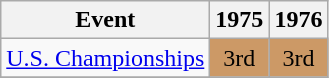<table class="wikitable">
<tr>
<th>Event</th>
<th>1975</th>
<th>1976</th>
</tr>
<tr>
<td><a href='#'>U.S. Championships</a></td>
<td align="center" bgcolor="#cc9966">3rd</td>
<td align="center" bgcolor="#cc9966">3rd</td>
</tr>
<tr>
</tr>
</table>
